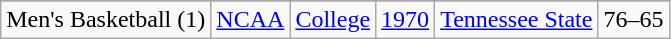<table class="wikitable">
<tr>
</tr>
<tr align="center">
<td rowspan="1">Men's Basketball (1)</td>
<td rowspan="1"><a href='#'>NCAA</a></td>
<td rowspan="1"><a href='#'>College</a></td>
<td><a href='#'>1970</a></td>
<td><a href='#'>Tennessee State</a></td>
<td>76–65</td>
</tr>
</table>
